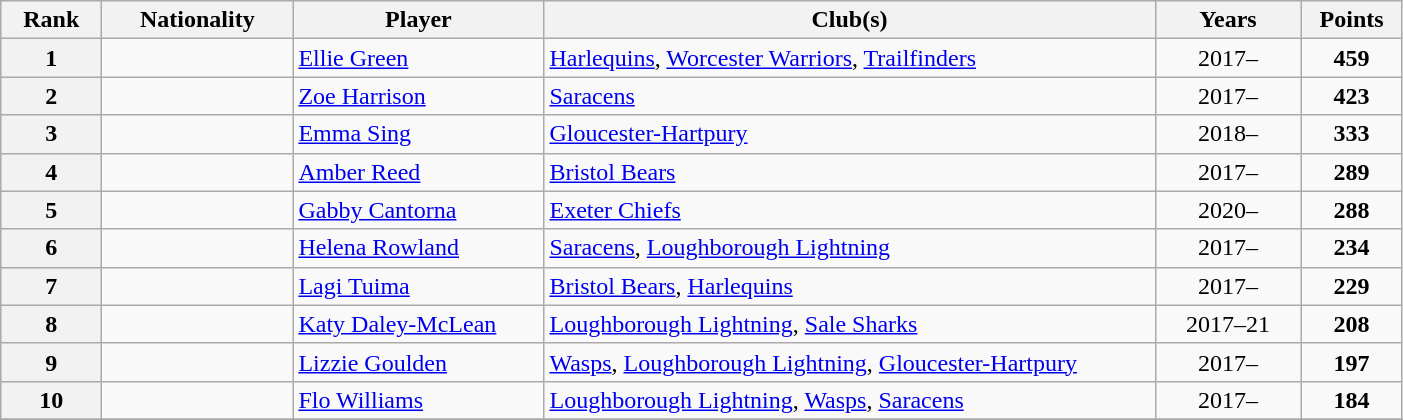<table class="wikitable sortable" style="text-align:center;">
<tr>
<th width=60>Rank</th>
<th width=120>Nationality</th>
<th width=160>Player</th>
<th width=400>Club(s)</th>
<th width=90>Years</th>
<th width=60>Points</th>
</tr>
<tr>
<th>1</th>
<td align=left></td>
<td align=left><a href='#'>Ellie Green</a></td>
<td align=left><a href='#'>Harlequins</a>, <a href='#'>Worcester Warriors</a>, <a href='#'>Trailfinders</a></td>
<td>2017–</td>
<td><strong>459</strong></td>
</tr>
<tr>
<th>2</th>
<td align=left></td>
<td align=left><a href='#'>Zoe Harrison</a></td>
<td align=left><a href='#'>Saracens</a></td>
<td>2017–</td>
<td><strong>423</strong></td>
</tr>
<tr>
<th>3</th>
<td align=left></td>
<td align=left><a href='#'>Emma Sing</a></td>
<td align=left><a href='#'>Gloucester-Hartpury</a></td>
<td>2018–</td>
<td><strong>333</strong></td>
</tr>
<tr>
<th>4</th>
<td align=left></td>
<td align=left><a href='#'>Amber Reed</a></td>
<td align=left><a href='#'>Bristol Bears</a></td>
<td>2017–</td>
<td><strong>289</strong></td>
</tr>
<tr>
<th>5</th>
<td align=left></td>
<td align=left><a href='#'>Gabby Cantorna</a></td>
<td align=left><a href='#'>Exeter Chiefs</a></td>
<td>2020–</td>
<td><strong>288</strong></td>
</tr>
<tr>
<th>6</th>
<td align=left></td>
<td align=left><a href='#'>Helena Rowland</a></td>
<td align=left><a href='#'>Saracens</a>, <a href='#'>Loughborough Lightning</a></td>
<td>2017–</td>
<td><strong>234</strong></td>
</tr>
<tr>
<th>7</th>
<td align=left></td>
<td align=left><a href='#'>Lagi Tuima</a></td>
<td align=left><a href='#'>Bristol Bears</a>, <a href='#'>Harlequins</a></td>
<td>2017–</td>
<td><strong>229</strong></td>
</tr>
<tr>
<th>8</th>
<td align=left></td>
<td align=left><a href='#'>Katy Daley-McLean</a></td>
<td align=left><a href='#'>Loughborough Lightning</a>, <a href='#'>Sale Sharks</a></td>
<td>2017–21</td>
<td><strong>208</strong></td>
</tr>
<tr>
<th>9</th>
<td align=left></td>
<td align=left><a href='#'>Lizzie Goulden</a></td>
<td align=left><a href='#'>Wasps</a>, <a href='#'>Loughborough Lightning</a>, <a href='#'>Gloucester-Hartpury</a></td>
<td>2017–</td>
<td><strong>197</strong></td>
</tr>
<tr>
<th>10</th>
<td align=left></td>
<td align=left><a href='#'>Flo Williams</a></td>
<td align=left><a href='#'>Loughborough Lightning</a>, <a href='#'>Wasps</a>, <a href='#'>Saracens</a></td>
<td>2017–</td>
<td><strong>184</strong></td>
</tr>
<tr>
</tr>
</table>
